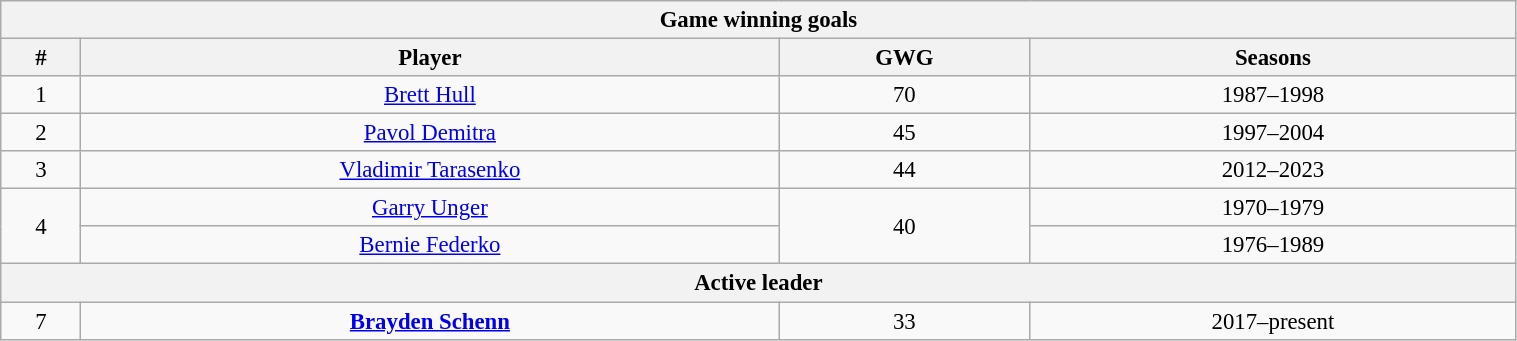<table class="wikitable" style="text-align: center; font-size: 95%" width="80%">
<tr>
<th colspan="4">Game winning goals</th>
</tr>
<tr>
<th>#</th>
<th>Player</th>
<th>GWG</th>
<th>Seasons</th>
</tr>
<tr>
<td>1</td>
<td><a href='#'>Brett Hull</a></td>
<td>70</td>
<td>1987–1998</td>
</tr>
<tr>
<td>2</td>
<td><a href='#'>Pavol Demitra</a></td>
<td>45</td>
<td>1997–2004</td>
</tr>
<tr>
<td>3</td>
<td><a href='#'>Vladimir Tarasenko</a></td>
<td>44</td>
<td>2012–2023</td>
</tr>
<tr>
<td rowspan="2">4</td>
<td><a href='#'>Garry Unger</a></td>
<td rowspan="2">40</td>
<td>1970–1979</td>
</tr>
<tr>
<td><a href='#'>Bernie Federko</a></td>
<td>1976–1989</td>
</tr>
<tr>
<th colspan="4">Active leader</th>
</tr>
<tr>
<td>7</td>
<td><strong><a href='#'>Brayden Schenn</a></strong></td>
<td>33</td>
<td>2017–present</td>
</tr>
</table>
